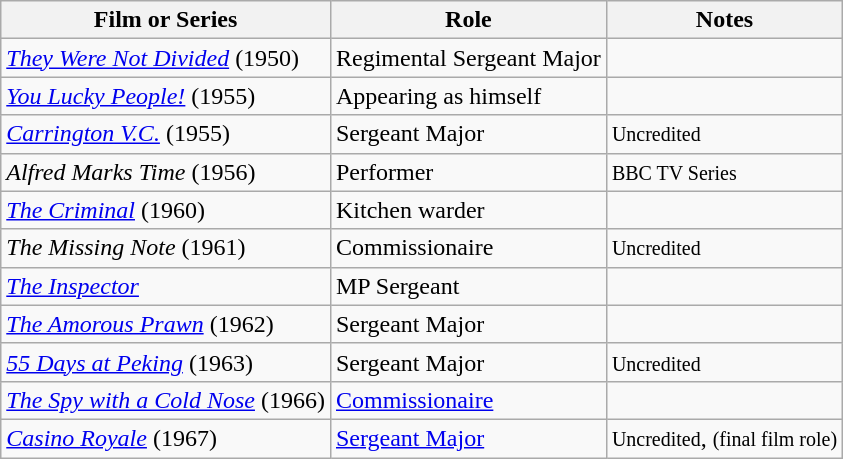<table class="wikitable">
<tr>
<th>Film or Series</th>
<th>Role</th>
<th>Notes</th>
</tr>
<tr>
<td><em><a href='#'>They Were Not Divided</a></em> (1950)</td>
<td>Regimental Sergeant Major<br></td>
<td></td>
</tr>
<tr>
<td><em><a href='#'>You Lucky People!</a></em> (1955)</td>
<td>Appearing as himself</td>
<td></td>
</tr>
<tr>
<td><em><a href='#'>Carrington V.C.</a></em> (1955)</td>
<td>Sergeant Major<br></td>
<td><small>Uncredited</small></td>
</tr>
<tr>
<td><em>Alfred Marks Time</em> (1956)</td>
<td>Performer<br></td>
<td><small>BBC TV Series</small></td>
</tr>
<tr>
<td><em><a href='#'>The Criminal</a></em> (1960)</td>
<td>Kitchen warder<br></td>
<td></td>
</tr>
<tr>
<td><em>The Missing Note</em> (1961)</td>
<td>Commissionaire</td>
<td><small>Uncredited</small></td>
</tr>
<tr>
<td><em><a href='#'>The Inspector</a></em></td>
<td>MP Sergeant</td>
<td></td>
</tr>
<tr>
<td><em><a href='#'>The Amorous Prawn</a></em> (1962)</td>
<td>Sergeant Major</td>
<td></td>
</tr>
<tr>
<td><em><a href='#'>55 Days at Peking</a></em> (1963)</td>
<td>Sergeant Major</td>
<td><small>Uncredited</small></td>
</tr>
<tr>
<td><em><a href='#'>The Spy with a Cold Nose</a></em> (1966)</td>
<td><a href='#'>Commissionaire</a></td>
<td></td>
</tr>
<tr>
<td><em><a href='#'>Casino Royale</a></em> (1967)</td>
<td><a href='#'>Sergeant Major</a></td>
<td><small>Uncredited</small>, <small>(final film role)</small></td>
</tr>
</table>
